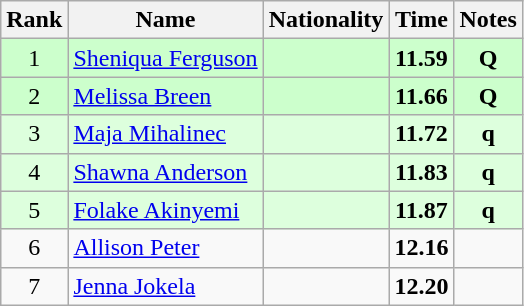<table class="wikitable sortable" style="text-align:center">
<tr>
<th>Rank</th>
<th>Name</th>
<th>Nationality</th>
<th>Time</th>
<th>Notes</th>
</tr>
<tr bgcolor=ccffcc>
<td>1</td>
<td align=left><a href='#'>Sheniqua Ferguson</a></td>
<td align=left></td>
<td><strong>11.59</strong></td>
<td><strong>Q</strong></td>
</tr>
<tr bgcolor=ccffcc>
<td>2</td>
<td align=left><a href='#'>Melissa Breen</a></td>
<td align=left></td>
<td><strong>11.66</strong></td>
<td><strong>Q</strong></td>
</tr>
<tr bgcolor=ddffdd>
<td>3</td>
<td align=left><a href='#'>Maja Mihalinec</a></td>
<td align=left></td>
<td><strong>11.72</strong></td>
<td><strong>q</strong></td>
</tr>
<tr bgcolor=ddffdd>
<td>4</td>
<td align=left><a href='#'>Shawna Anderson</a></td>
<td align=left></td>
<td><strong>11.83</strong></td>
<td><strong>q</strong></td>
</tr>
<tr bgcolor=ddffdd>
<td>5</td>
<td align=left><a href='#'>Folake Akinyemi</a></td>
<td align=left></td>
<td><strong>11.87</strong></td>
<td><strong>q</strong></td>
</tr>
<tr>
<td>6</td>
<td align=left><a href='#'>Allison Peter</a></td>
<td align=left></td>
<td><strong>12.16</strong></td>
<td></td>
</tr>
<tr>
<td>7</td>
<td align=left><a href='#'>Jenna Jokela</a></td>
<td align=left></td>
<td><strong>12.20</strong></td>
<td></td>
</tr>
</table>
